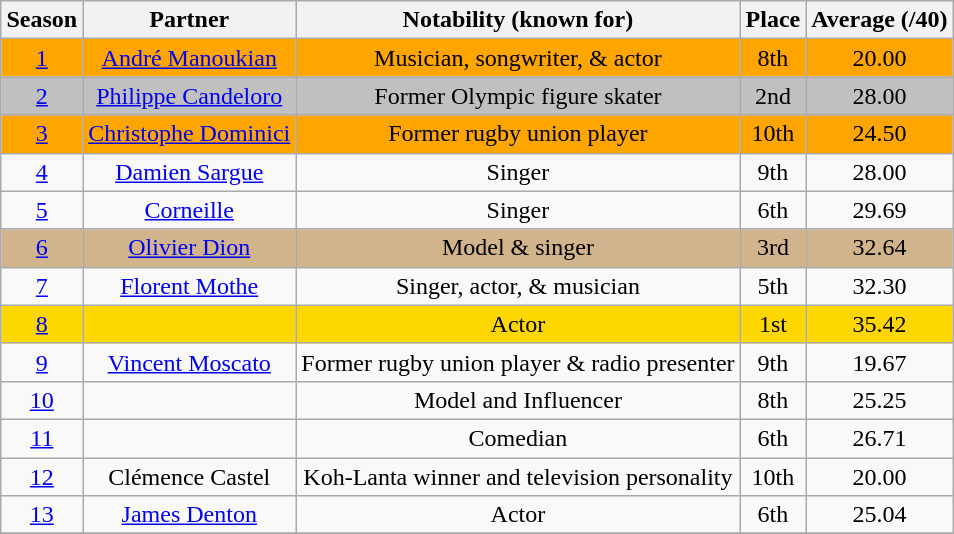<table class="wikitable sortable" style="margin:auto; text-align:center;">
<tr>
<th>Season</th>
<th>Partner</th>
<th>Notability (known for)</th>
<th>Place</th>
<th>Average (/40)</th>
</tr>
<tr bgcolor="orange">
<td><a href='#'>1</a></td>
<td><a href='#'>André Manoukian</a></td>
<td>Musician, songwriter, & actor</td>
<td>8th</td>
<td>20.00</td>
</tr>
<tr bgcolor="silver">
<td><a href='#'>2</a></td>
<td><a href='#'>Philippe Candeloro</a></td>
<td>Former Olympic figure skater</td>
<td>2nd</td>
<td>28.00</td>
</tr>
<tr bgcolor="orange">
<td><a href='#'>3</a></td>
<td><a href='#'>Christophe Dominici</a></td>
<td>Former rugby union player</td>
<td>10th</td>
<td>24.50</td>
</tr>
<tr>
<td><a href='#'>4</a></td>
<td><a href='#'>Damien Sargue</a></td>
<td>Singer</td>
<td>9th</td>
<td>28.00</td>
</tr>
<tr>
<td><a href='#'>5</a></td>
<td><a href='#'>Corneille</a></td>
<td>Singer</td>
<td>6th</td>
<td>29.69</td>
</tr>
<tr bgcolor="tan">
<td><a href='#'>6</a></td>
<td><a href='#'>Olivier Dion</a></td>
<td>Model & singer</td>
<td>3rd</td>
<td>32.64</td>
</tr>
<tr>
<td><a href='#'>7</a></td>
<td><a href='#'>Florent Mothe</a></td>
<td>Singer, actor, & musician</td>
<td>5th</td>
<td>32.30</td>
</tr>
<tr bgcolor="gold">
<td><a href='#'>8</a></td>
<td></td>
<td>Actor</td>
<td>1st</td>
<td>35.42</td>
</tr>
<tr>
<td><a href='#'>9</a></td>
<td><a href='#'>Vincent Moscato</a></td>
<td>Former rugby union player & radio presenter</td>
<td>9th</td>
<td>19.67</td>
</tr>
<tr>
<td><a href='#'>10</a></td>
<td></td>
<td>Model and Influencer</td>
<td>8th</td>
<td>25.25</td>
</tr>
<tr>
<td><a href='#'>11</a></td>
<td></td>
<td>Comedian</td>
<td>6th</td>
<td>26.71</td>
</tr>
<tr>
<td><a href='#'>12</a></td>
<td>Clémence Castel</td>
<td>Koh-Lanta winner and television personality</td>
<td>10th</td>
<td>20.00</td>
</tr>
<tr>
<td><a href='#'>13</a></td>
<td><a href='#'>James Denton</a></td>
<td>Actor</td>
<td>6th</td>
<td>25.04</td>
</tr>
<tr>
</tr>
</table>
